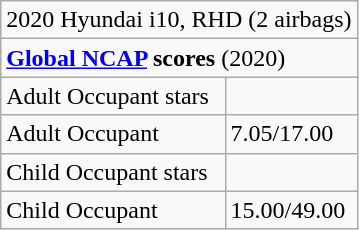<table class="wikitable">
<tr>
<td colspan="2">2020 Hyundai i10, RHD (2 airbags)</td>
</tr>
<tr>
<td colspan="2"><strong><a href='#'>Global NCAP</a> scores</strong> (2020)</td>
</tr>
<tr>
<td>Adult Occupant stars</td>
<td></td>
</tr>
<tr>
<td>Adult Occupant</td>
<td>7.05/17.00</td>
</tr>
<tr>
<td>Child Occupant stars</td>
<td></td>
</tr>
<tr>
<td>Child Occupant</td>
<td>15.00/49.00</td>
</tr>
</table>
